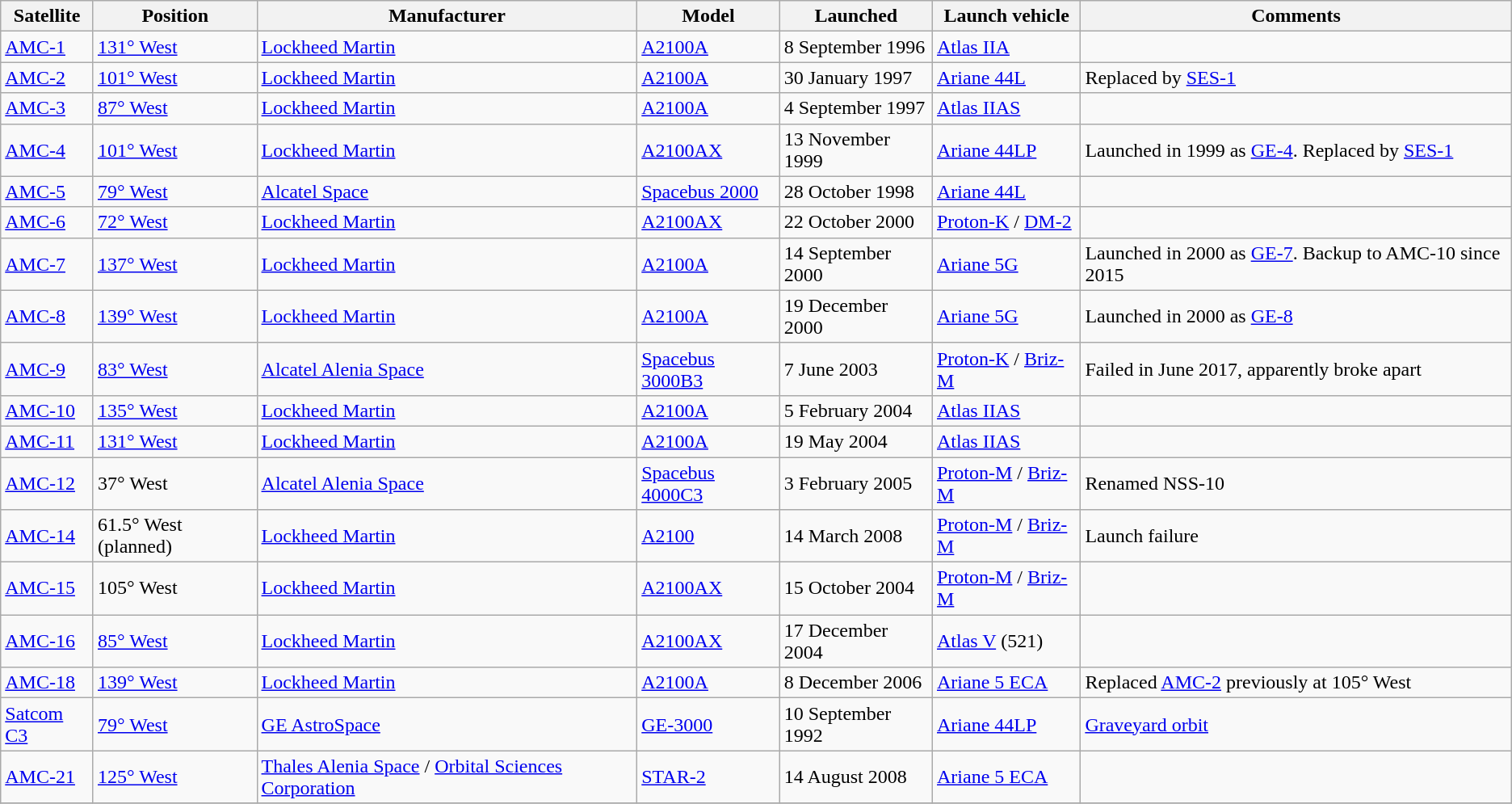<table class="wikitable">
<tr>
<th>Satellite</th>
<th>Position</th>
<th>Manufacturer</th>
<th>Model</th>
<th>Launched</th>
<th>Launch vehicle</th>
<th>Comments</th>
</tr>
<tr>
<td><a href='#'>AMC-1</a></td>
<td><a href='#'>131° West</a></td>
<td><a href='#'>Lockheed Martin</a></td>
<td><a href='#'>A2100A</a></td>
<td>8 September 1996</td>
<td><a href='#'>Atlas IIA</a></td>
<td></td>
</tr>
<tr>
<td><a href='#'>AMC-2</a></td>
<td><a href='#'>101° West</a></td>
<td><a href='#'>Lockheed Martin</a></td>
<td><a href='#'>A2100A</a></td>
<td>30 January 1997</td>
<td><a href='#'>Ariane 44L</a></td>
<td>Replaced by <a href='#'>SES-1</a></td>
</tr>
<tr>
<td><a href='#'>AMC-3</a></td>
<td><a href='#'>87° West</a></td>
<td><a href='#'>Lockheed Martin</a></td>
<td><a href='#'>A2100A</a></td>
<td>4 September 1997</td>
<td><a href='#'>Atlas IIAS</a></td>
<td></td>
</tr>
<tr>
<td><a href='#'>AMC-4</a></td>
<td><a href='#'>101° West</a></td>
<td><a href='#'>Lockheed Martin</a></td>
<td><a href='#'>A2100AX</a></td>
<td>13 November 1999</td>
<td><a href='#'>Ariane 44LP</a></td>
<td>Launched in 1999 as <a href='#'>GE-4</a>. Replaced by <a href='#'>SES-1</a></td>
</tr>
<tr>
<td><a href='#'>AMC-5</a></td>
<td><a href='#'>79° West</a></td>
<td><a href='#'>Alcatel Space</a></td>
<td><a href='#'>Spacebus 2000</a></td>
<td>28 October 1998</td>
<td><a href='#'>Ariane 44L</a></td>
<td></td>
</tr>
<tr>
<td><a href='#'>AMC-6</a></td>
<td><a href='#'>72° West</a></td>
<td><a href='#'>Lockheed Martin</a></td>
<td><a href='#'>A2100AX</a></td>
<td>22 October 2000</td>
<td><a href='#'>Proton-K</a> / <a href='#'>DM-2</a></td>
<td></td>
</tr>
<tr>
<td><a href='#'>AMC-7</a></td>
<td><a href='#'>137° West</a></td>
<td><a href='#'>Lockheed Martin</a></td>
<td><a href='#'>A2100A</a></td>
<td>14 September 2000</td>
<td><a href='#'>Ariane 5G</a></td>
<td>Launched in 2000 as <a href='#'>GE-7</a>. Backup to AMC-10 since 2015</td>
</tr>
<tr>
<td><a href='#'>AMC-8</a></td>
<td><a href='#'>139° West</a></td>
<td><a href='#'>Lockheed Martin</a></td>
<td><a href='#'>A2100A</a></td>
<td>19 December 2000</td>
<td><a href='#'>Ariane 5G</a></td>
<td>Launched in 2000 as <a href='#'>GE-8</a></td>
</tr>
<tr>
<td><a href='#'>AMC-9</a></td>
<td><a href='#'>83° West</a></td>
<td><a href='#'>Alcatel Alenia Space</a></td>
<td><a href='#'>Spacebus 3000B3</a></td>
<td>7 June 2003</td>
<td><a href='#'>Proton-K</a> / <a href='#'>Briz-M</a></td>
<td>Failed in June 2017, apparently broke apart </td>
</tr>
<tr>
<td><a href='#'>AMC-10</a></td>
<td><a href='#'>135° West</a></td>
<td><a href='#'>Lockheed Martin</a></td>
<td><a href='#'>A2100A</a></td>
<td>5 February 2004</td>
<td><a href='#'>Atlas IIAS</a></td>
<td></td>
</tr>
<tr>
<td><a href='#'>AMC-11</a></td>
<td><a href='#'>131° West</a></td>
<td><a href='#'>Lockheed Martin</a></td>
<td><a href='#'>A2100A</a></td>
<td>19 May 2004</td>
<td><a href='#'>Atlas IIAS</a></td>
<td></td>
</tr>
<tr>
<td><a href='#'>AMC-12</a></td>
<td>37° West</td>
<td><a href='#'>Alcatel Alenia Space</a></td>
<td><a href='#'>Spacebus 4000C3</a></td>
<td>3 February 2005</td>
<td><a href='#'>Proton-M</a> / <a href='#'>Briz-M</a></td>
<td>Renamed NSS-10 </td>
</tr>
<tr>
<td><a href='#'>AMC-14</a></td>
<td>61.5° West (planned)</td>
<td><a href='#'>Lockheed Martin</a></td>
<td><a href='#'>A2100</a></td>
<td>14 March 2008</td>
<td><a href='#'>Proton-M</a> / <a href='#'>Briz-M</a></td>
<td>Launch failure </td>
</tr>
<tr>
<td><a href='#'>AMC-15</a></td>
<td>105° West</td>
<td><a href='#'>Lockheed Martin</a></td>
<td><a href='#'>A2100AX</a></td>
<td>15 October 2004</td>
<td><a href='#'>Proton-M</a> / <a href='#'>Briz-M</a></td>
<td></td>
</tr>
<tr>
<td><a href='#'>AMC-16</a></td>
<td><a href='#'>85° West</a></td>
<td><a href='#'>Lockheed Martin</a></td>
<td><a href='#'>A2100AX</a></td>
<td>17 December 2004</td>
<td><a href='#'>Atlas V</a> (521) </td>
<td></td>
</tr>
<tr>
<td><a href='#'>AMC-18</a></td>
<td><a href='#'>139° West</a></td>
<td><a href='#'>Lockheed Martin</a></td>
<td><a href='#'>A2100A</a></td>
<td>8 December 2006</td>
<td><a href='#'>Ariane 5 ECA</a></td>
<td>Replaced <a href='#'>AMC-2</a> previously at 105° West</td>
</tr>
<tr>
<td><a href='#'>Satcom C3</a></td>
<td><a href='#'>79° West</a></td>
<td><a href='#'>GE AstroSpace</a></td>
<td><a href='#'>GE-3000</a></td>
<td>10 September 1992</td>
<td><a href='#'>Ariane 44LP</a></td>
<td><a href='#'>Graveyard orbit</a></td>
</tr>
<tr>
<td><a href='#'>AMC-21</a></td>
<td><a href='#'>125° West</a></td>
<td><a href='#'>Thales Alenia Space</a> / <a href='#'>Orbital Sciences Corporation</a></td>
<td><a href='#'>STAR-2</a></td>
<td>14 August 2008</td>
<td><a href='#'>Ariane 5 ECA</a></td>
<td></td>
</tr>
<tr>
</tr>
</table>
